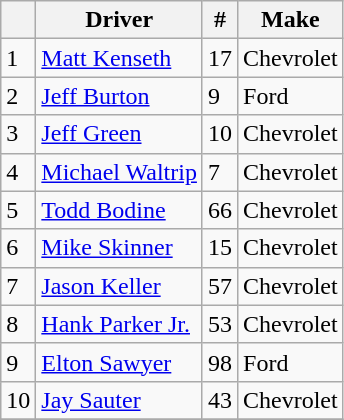<table class="wikitable sortable">
<tr>
<th></th>
<th>Driver</th>
<th>#</th>
<th>Make</th>
</tr>
<tr>
<td>1</td>
<td><a href='#'>Matt Kenseth</a></td>
<td>17</td>
<td>Chevrolet</td>
</tr>
<tr>
<td>2</td>
<td><a href='#'>Jeff Burton</a></td>
<td>9</td>
<td>Ford</td>
</tr>
<tr>
<td>3</td>
<td><a href='#'>Jeff Green</a></td>
<td>10</td>
<td>Chevrolet</td>
</tr>
<tr>
<td>4</td>
<td><a href='#'>Michael Waltrip</a></td>
<td>7</td>
<td>Chevrolet</td>
</tr>
<tr>
<td>5</td>
<td><a href='#'>Todd Bodine</a></td>
<td>66</td>
<td>Chevrolet</td>
</tr>
<tr>
<td>6</td>
<td><a href='#'>Mike Skinner</a></td>
<td>15</td>
<td>Chevrolet</td>
</tr>
<tr>
<td>7</td>
<td><a href='#'>Jason Keller</a></td>
<td>57</td>
<td>Chevrolet</td>
</tr>
<tr>
<td>8</td>
<td><a href='#'>Hank Parker Jr.</a></td>
<td>53</td>
<td>Chevrolet</td>
</tr>
<tr>
<td>9</td>
<td><a href='#'>Elton Sawyer</a></td>
<td>98</td>
<td>Ford</td>
</tr>
<tr>
<td>10</td>
<td><a href='#'>Jay Sauter</a></td>
<td>43</td>
<td>Chevrolet</td>
</tr>
<tr>
</tr>
</table>
